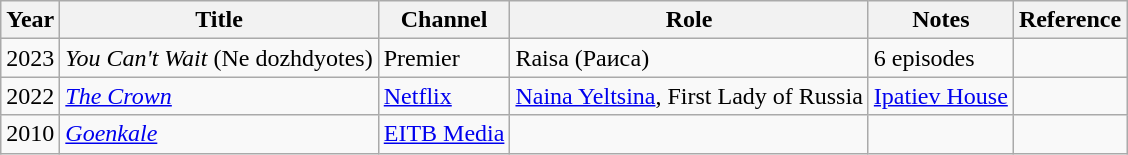<table class="wikitable sortable">
<tr>
<th>Year</th>
<th>Title</th>
<th>Channel</th>
<th>Role</th>
<th class="unsortable">Notes</th>
<th>Reference</th>
</tr>
<tr>
<td>2023</td>
<td><em>You Can't Wait</em> (Ne dozhdyotes)</td>
<td>Premier</td>
<td>Raisa (Раиса)</td>
<td>6 episodes</td>
<td></td>
</tr>
<tr>
<td>2022</td>
<td><a href='#'><em>The Crown</em></a></td>
<td><a href='#'>Netflix</a></td>
<td><a href='#'>Naina Yeltsina</a>, First Lady of Russia</td>
<td><a href='#'>Ipatiev House</a></td>
<td></td>
</tr>
<tr>
<td>2010</td>
<td><em><a href='#'>Goenkale</a></em></td>
<td><a href='#'>EITB Media</a></td>
<td></td>
<td></td>
<td></td>
</tr>
</table>
